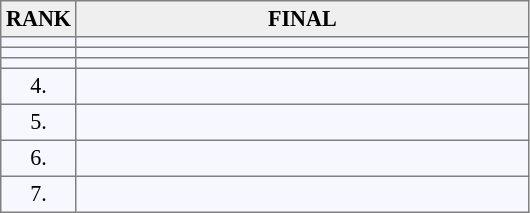<table cellpadding="3" cellspacing="0" border="1" style="background:#f7f8ff; font-size:92%; border:gray solid 1,5px; border-collapse:collapse;">
<tr style="background:#efefef;">
<th>RANK</th>
<th style="text-align:center; width:20em;">FINAL</th>
</tr>
<tr>
<td style="text-align:center;"></td>
<td></td>
</tr>
<tr>
<td style="text-align:center;"></td>
<td></td>
</tr>
<tr>
<td style="text-align:center;"></td>
<td></td>
</tr>
<tr>
<td style="text-align:center;">4.</td>
<td></td>
</tr>
<tr>
<td style="text-align:center;">5.</td>
<td></td>
</tr>
<tr>
<td style="text-align:center;">6.</td>
<td></td>
</tr>
<tr>
<td style="text-align:center;">7.</td>
<td></td>
</tr>
</table>
